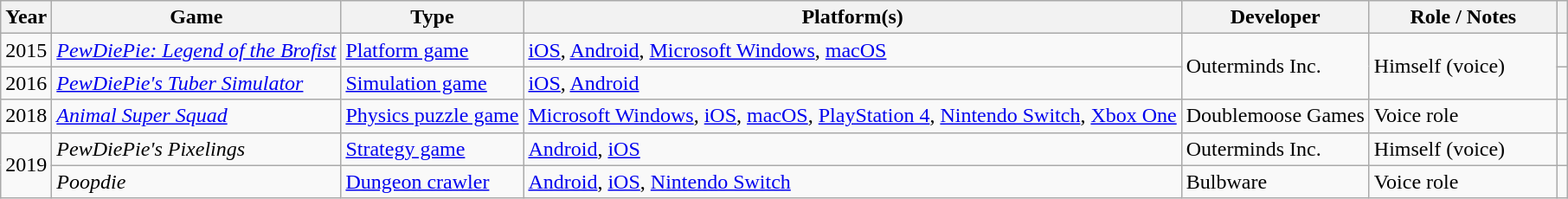<table class="wikitable sortable">
<tr>
<th scope="col">Year</th>
<th>Game</th>
<th>Type</th>
<th>Platform(s)</th>
<th>Developer</th>
<th style="width: 12%">Role / Notes</th>
<th scope="col" class="unsortable"></th>
</tr>
<tr>
<td>2015</td>
<td><em><a href='#'>PewDiePie: Legend of the Brofist</a></em></td>
<td><a href='#'>Platform game</a></td>
<td><a href='#'>iOS</a>, <a href='#'>Android</a>, <a href='#'>Microsoft Windows</a>, <a href='#'>macOS</a></td>
<td rowspan="2">Outerminds Inc.</td>
<td rowspan="2">Himself (voice)</td>
<td style="text-align:center"></td>
</tr>
<tr>
<td>2016</td>
<td><em><a href='#'>PewDiePie's Tuber Simulator</a></em></td>
<td><a href='#'>Simulation game</a></td>
<td><a href='#'>iOS</a>, <a href='#'>Android</a></td>
<td style="text-align:center"></td>
</tr>
<tr>
<td>2018</td>
<td><em><a href='#'>Animal Super Squad</a></em></td>
<td><a href='#'>Physics puzzle game</a></td>
<td><a href='#'>Microsoft Windows</a>, <a href='#'>iOS</a>, <a href='#'>macOS</a>, <a href='#'>PlayStation 4</a>, <a href='#'>Nintendo Switch</a>, <a href='#'>Xbox One</a></td>
<td>Doublemoose Games</td>
<td>Voice role</td>
<td style="text-align:center"></td>
</tr>
<tr>
<td rowspan="2">2019</td>
<td><em>PewDiePie's Pixelings</em></td>
<td><a href='#'>Strategy game</a></td>
<td><a href='#'>Android</a>, <a href='#'>iOS</a></td>
<td>Outerminds Inc.</td>
<td>Himself (voice)</td>
<td style="text-align:center"></td>
</tr>
<tr>
<td><em>Poopdie</em></td>
<td><a href='#'>Dungeon crawler</a></td>
<td><a href='#'>Android</a>, <a href='#'>iOS</a>, <a href='#'>Nintendo Switch</a></td>
<td>Bulbware</td>
<td>Voice role</td>
<td style="text-align:center"></td>
</tr>
</table>
